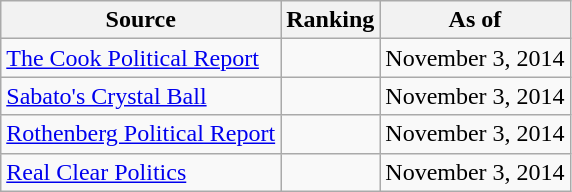<table class="wikitable" style="text-align:center">
<tr>
<th>Source</th>
<th>Ranking</th>
<th>As of</th>
</tr>
<tr>
<td align=left><a href='#'>The Cook Political Report</a></td>
<td></td>
<td>November 3, 2014</td>
</tr>
<tr>
<td align=left><a href='#'>Sabato's Crystal Ball</a></td>
<td></td>
<td>November 3, 2014</td>
</tr>
<tr>
<td align=left><a href='#'>Rothenberg Political Report</a></td>
<td></td>
<td>November 3, 2014</td>
</tr>
<tr>
<td align=left><a href='#'>Real Clear Politics</a></td>
<td></td>
<td>November 3, 2014</td>
</tr>
</table>
